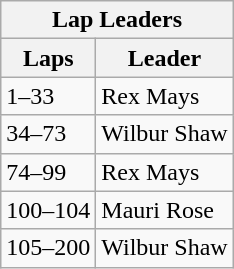<table class="wikitable">
<tr>
<th colspan=2>Lap Leaders</th>
</tr>
<tr>
<th>Laps</th>
<th>Leader</th>
</tr>
<tr>
<td>1–33</td>
<td>Rex Mays</td>
</tr>
<tr>
<td>34–73</td>
<td>Wilbur Shaw</td>
</tr>
<tr>
<td>74–99</td>
<td>Rex Mays</td>
</tr>
<tr>
<td>100–104</td>
<td>Mauri Rose</td>
</tr>
<tr>
<td>105–200</td>
<td>Wilbur Shaw</td>
</tr>
</table>
